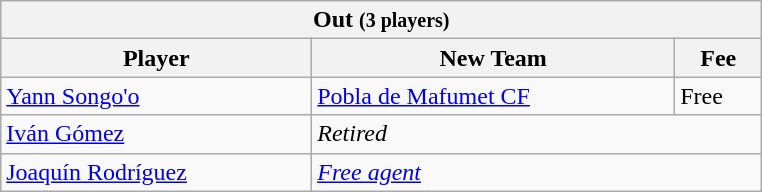<table class="wikitable collapsible collapsed">
<tr>
<th colspan="3" style="width:500px;"> <strong>Out</strong> <small>(3 players)</small></th>
</tr>
<tr>
<th>Player</th>
<th>New Team</th>
<th>Fee</th>
</tr>
<tr>
<td> <a href='#'>Yann Songo'o</a></td>
<td> <a href='#'>Pobla de Mafumet CF</a></td>
<td>Free</td>
</tr>
<tr>
<td> <a href='#'>Iván Gómez</a></td>
<td colspan="2"> <em>Retired</em></td>
</tr>
<tr>
<td> <a href='#'>Joaquín Rodríguez</a></td>
<td colspan="2"> <em><a href='#'>Free agent</a></em></td>
</tr>
</table>
